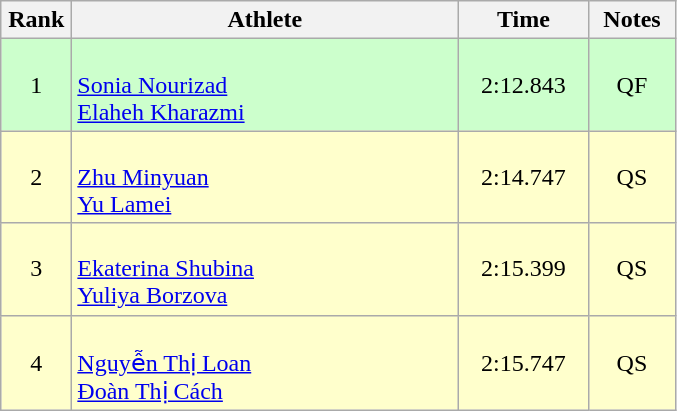<table class=wikitable style="text-align:center">
<tr>
<th width=40>Rank</th>
<th width=250>Athlete</th>
<th width=80>Time</th>
<th width=50>Notes</th>
</tr>
<tr bgcolor="ccffcc">
<td>1</td>
<td align=left><br><a href='#'>Sonia Nourizad</a><br><a href='#'>Elaheh Kharazmi</a></td>
<td>2:12.843</td>
<td>QF</td>
</tr>
<tr bgcolor="#ffffcc">
<td>2</td>
<td align=left><br><a href='#'>Zhu Minyuan</a><br><a href='#'>Yu Lamei</a></td>
<td>2:14.747</td>
<td>QS</td>
</tr>
<tr bgcolor="#ffffcc">
<td>3</td>
<td align=left><br><a href='#'>Ekaterina Shubina</a><br><a href='#'>Yuliya Borzova</a></td>
<td>2:15.399</td>
<td>QS</td>
</tr>
<tr bgcolor="#ffffcc">
<td>4</td>
<td align=left><br><a href='#'>Nguyễn Thị Loan</a><br><a href='#'>Đoàn Thị Cách</a></td>
<td>2:15.747</td>
<td>QS</td>
</tr>
</table>
